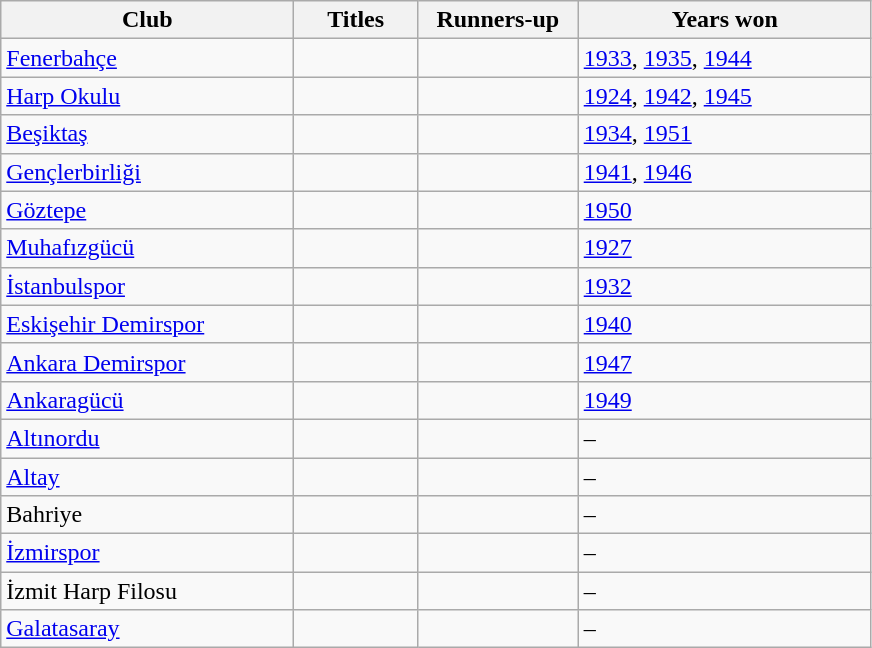<table class="wikitable" border="1" width=46%>
<tr>
<th width=19%>Club</th>
<th width=8%>Titles</th>
<th width=8%>Runners-up</th>
<th width=19%>Years won</th>
</tr>
<tr>
<td><a href='#'>Fenerbahçe</a></td>
<td></td>
<td></td>
<td><a href='#'>1933</a>, <a href='#'>1935</a>, <a href='#'>1944</a></td>
</tr>
<tr>
<td><a href='#'>Harp Okulu</a></td>
<td></td>
<td></td>
<td><a href='#'>1924</a>, <a href='#'>1942</a>, <a href='#'>1945</a></td>
</tr>
<tr>
<td><a href='#'>Beşiktaş</a></td>
<td></td>
<td></td>
<td><a href='#'>1934</a>, <a href='#'>1951</a></td>
</tr>
<tr>
<td><a href='#'>Gençlerbirliği</a></td>
<td></td>
<td></td>
<td><a href='#'>1941</a>, <a href='#'>1946</a></td>
</tr>
<tr>
<td><a href='#'>Göztepe</a></td>
<td></td>
<td></td>
<td><a href='#'>1950</a></td>
</tr>
<tr>
<td><a href='#'>Muhafızgücü</a></td>
<td></td>
<td></td>
<td><a href='#'>1927</a></td>
</tr>
<tr>
<td><a href='#'>İstanbulspor</a></td>
<td></td>
<td></td>
<td><a href='#'>1932</a></td>
</tr>
<tr>
<td><a href='#'>Eskişehir Demirspor</a></td>
<td></td>
<td></td>
<td><a href='#'>1940</a></td>
</tr>
<tr>
<td><a href='#'>Ankara Demirspor</a></td>
<td></td>
<td></td>
<td><a href='#'>1947</a></td>
</tr>
<tr>
<td><a href='#'>Ankaragücü</a></td>
<td></td>
<td></td>
<td><a href='#'>1949</a></td>
</tr>
<tr>
<td><a href='#'>Altınordu</a></td>
<td></td>
<td></td>
<td>–</td>
</tr>
<tr>
<td><a href='#'>Altay</a></td>
<td></td>
<td></td>
<td>–</td>
</tr>
<tr>
<td>Bahriye</td>
<td></td>
<td></td>
<td>–</td>
</tr>
<tr>
<td><a href='#'>İzmirspor</a></td>
<td></td>
<td></td>
<td>–</td>
</tr>
<tr>
<td>İzmit Harp Filosu</td>
<td></td>
<td></td>
<td>–</td>
</tr>
<tr>
<td><a href='#'>Galatasaray</a></td>
<td></td>
<td></td>
<td>–</td>
</tr>
</table>
